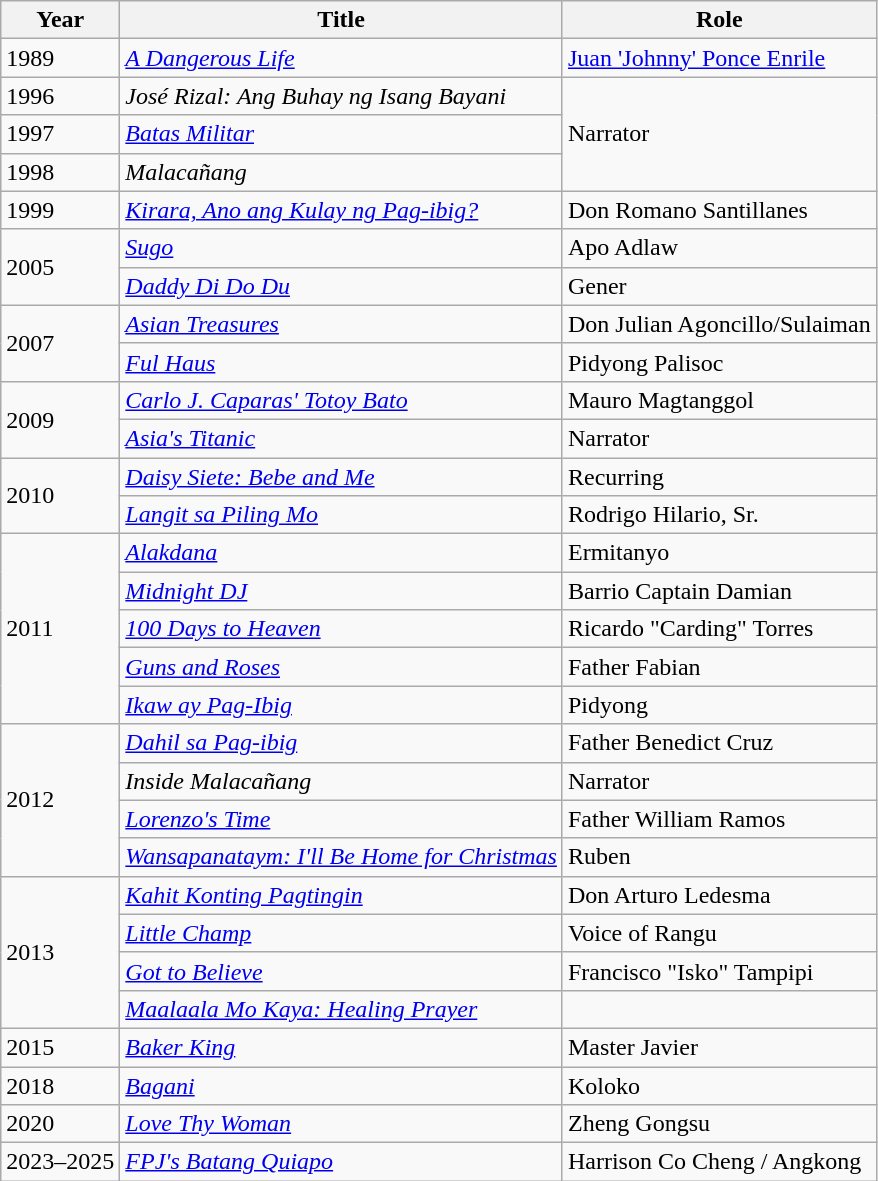<table class="wikitable">
<tr>
<th>Year</th>
<th>Title</th>
<th>Role</th>
</tr>
<tr>
<td>1989</td>
<td><em><a href='#'>A Dangerous Life</a></em></td>
<td><a href='#'>Juan 'Johnny' Ponce Enrile</a></td>
</tr>
<tr>
<td>1996</td>
<td><em>José Rizal: Ang Buhay ng Isang Bayani</em></td>
<td rowspan="3">Narrator</td>
</tr>
<tr>
<td>1997</td>
<td><em><a href='#'>Batas Militar</a></em></td>
</tr>
<tr>
<td>1998</td>
<td><em>Malacañang</em></td>
</tr>
<tr>
<td>1999</td>
<td><em><a href='#'>Kirara, Ano ang Kulay ng Pag-ibig?</a></em></td>
<td>Don Romano Santillanes</td>
</tr>
<tr>
<td rowspan="2">2005</td>
<td><em><a href='#'>Sugo</a></em></td>
<td>Apo Adlaw</td>
</tr>
<tr>
<td><em><a href='#'>Daddy Di Do Du</a></em></td>
<td>Gener</td>
</tr>
<tr>
<td rowspan="2">2007</td>
<td><em><a href='#'>Asian Treasures</a></em></td>
<td>Don Julian Agoncillo/Sulaiman</td>
</tr>
<tr>
<td><em><a href='#'>Ful Haus</a></em></td>
<td>Pidyong Palisoc</td>
</tr>
<tr>
<td rowspan="2">2009</td>
<td><em><a href='#'>Carlo J. Caparas' Totoy Bato</a></em></td>
<td>Mauro Magtanggol</td>
</tr>
<tr>
<td><em><a href='#'>Asia's Titanic</a></em></td>
<td>Narrator</td>
</tr>
<tr>
<td rowspan="2">2010</td>
<td><em><a href='#'>Daisy Siete: Bebe and Me</a></em></td>
<td>Recurring</td>
</tr>
<tr>
<td><em><a href='#'>Langit sa Piling Mo</a></em></td>
<td>Rodrigo Hilario, Sr.</td>
</tr>
<tr>
<td rowspan="5">2011</td>
<td><em><a href='#'>Alakdana</a></em></td>
<td>Ermitanyo</td>
</tr>
<tr>
<td><em><a href='#'>Midnight DJ</a></em></td>
<td>Barrio Captain Damian</td>
</tr>
<tr>
<td><em><a href='#'>100 Days to Heaven</a></em></td>
<td>Ricardo "Carding" Torres</td>
</tr>
<tr>
<td><em><a href='#'>Guns and Roses</a></em></td>
<td>Father Fabian</td>
</tr>
<tr>
<td><em><a href='#'>Ikaw ay Pag-Ibig</a></em></td>
<td>Pidyong</td>
</tr>
<tr>
<td rowspan="4">2012</td>
<td><em><a href='#'>Dahil sa Pag-ibig</a></em></td>
<td>Father Benedict Cruz</td>
</tr>
<tr>
<td><em>Inside Malacañang</em></td>
<td>Narrator</td>
</tr>
<tr>
<td><em><a href='#'>Lorenzo's Time</a></em></td>
<td>Father William Ramos</td>
</tr>
<tr>
<td><em><a href='#'>Wansapanataym: I'll Be Home for Christmas</a></em></td>
<td>Ruben</td>
</tr>
<tr>
<td rowspan="4">2013</td>
<td><em><a href='#'>Kahit Konting Pagtingin</a></em></td>
<td>Don Arturo Ledesma</td>
</tr>
<tr>
<td><em><a href='#'>Little Champ</a></em></td>
<td>Voice of Rangu</td>
</tr>
<tr>
<td><em><a href='#'>Got to Believe</a></em></td>
<td>Francisco "Isko" Tampipi</td>
</tr>
<tr>
<td><em><a href='#'>Maalaala Mo Kaya: Healing Prayer</a></em></td>
<td></td>
</tr>
<tr>
<td>2015</td>
<td><em><a href='#'>Baker King</a></em></td>
<td>Master Javier</td>
</tr>
<tr>
<td>2018</td>
<td><em><a href='#'>Bagani</a></em></td>
<td>Koloko</td>
</tr>
<tr>
<td>2020</td>
<td><em><a href='#'>Love Thy Woman</a></em></td>
<td>Zheng Gongsu</td>
</tr>
<tr>
<td>2023–2025</td>
<td><em><a href='#'>FPJ's Batang Quiapo</a></em></td>
<td>Harrison Co Cheng / Angkong</td>
</tr>
</table>
